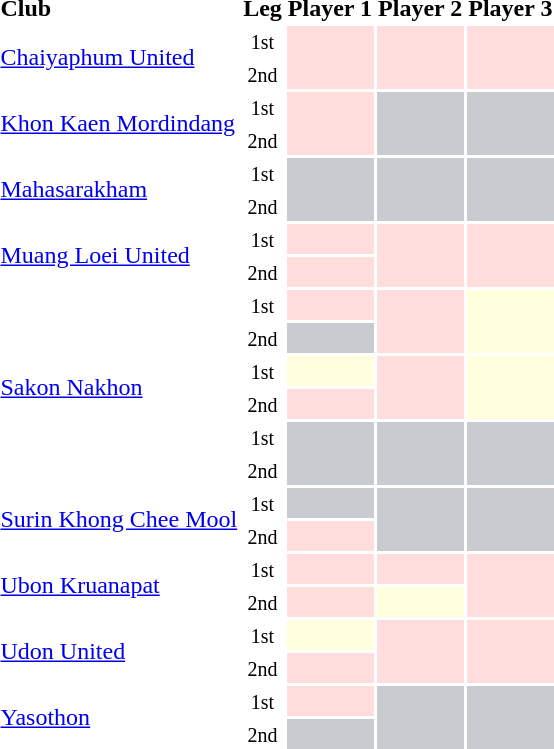<table class="sortable" style="text-align:left">
<tr>
<th>Club</th>
<th>Leg</th>
<th>Player 1</th>
<th>Player 2</th>
<th>Player 3</th>
</tr>
<tr>
<td rowspan="2"><a href='#'>Chaiyaphum United</a></td>
<td align="center"><small>1st</small></td>
<td bgcolor="#ffdddd"rowspan="2"></td>
<td bgcolor="#ffdddd"rowspan="2"></td>
<td bgcolor="#ffdddd"rowspan="2"></td>
</tr>
<tr>
<td align="center"><small>2nd</small></td>
</tr>
<tr>
<td rowspan="2"><a href='#'>Khon Kaen Mordindang</a></td>
<td align="center"><small>1st</small></td>
<td bgcolor="#ffdddd"rowspan="2"></td>
<td bgcolor="#c8ccd1"rowspan="2"></td>
<td bgcolor="#c8ccd1"rowspan="2"></td>
</tr>
<tr>
<td align="center"><small>2nd</small></td>
</tr>
<tr>
<td rowspan="2"><a href='#'>Mahasarakham</a></td>
<td align="center"><small>1st</small></td>
<td bgcolor="#c8ccd1"rowspan="2"></td>
<td bgcolor="#c8ccd1"rowspan="2"></td>
<td bgcolor="#c8ccd1"rowspan="2"></td>
</tr>
<tr>
<td align="center"><small>2nd</small></td>
</tr>
<tr>
<td rowspan="2"><a href='#'>Muang Loei United</a></td>
<td align="center"><small>1st</small></td>
<td bgcolor="#ffdddd"></td>
<td bgcolor="#ffdddd"rowspan="2"></td>
<td bgcolor="#ffdddd"rowspan="2"></td>
</tr>
<tr>
<td align="center"><small>2nd</small></td>
<td bgcolor="#ffdddd"></td>
</tr>
<tr>
<td rowspan="2"></td>
<td align="center"><small>1st</small></td>
<td bgcolor="#ffdddd"></td>
<td bgcolor="#ffdddd"rowspan="2"></td>
<td bgcolor="#ffffdd"rowspan="2"></td>
</tr>
<tr>
<td align="center"><small>2nd</small></td>
<td bgcolor="#c8ccd1"></td>
</tr>
<tr>
<td rowspan="2"><a href='#'>Sakon Nakhon</a></td>
<td align="center"><small>1st</small></td>
<td bgcolor="#ffffdd"></td>
<td bgcolor="#ffdddd"rowspan="2"></td>
<td bgcolor="#ffffdd"rowspan="2"></td>
</tr>
<tr>
<td align="center"><small>2nd</small></td>
<td bgcolor="#ffdddd"></td>
</tr>
<tr>
<td rowspan="2"></td>
<td align="center"><small>1st</small></td>
<td bgcolor="#c8ccd1"rowspan="2"></td>
<td bgcolor="#c8ccd1"rowspan="2"></td>
<td bgcolor="#c8ccd1"rowspan="2"></td>
</tr>
<tr>
<td align="center"><small>2nd</small></td>
</tr>
<tr>
<td rowspan="2"><a href='#'>Surin Khong Chee Mool</a></td>
<td align="center"><small>1st</small></td>
<td bgcolor="#c8ccd1"></td>
<td bgcolor="#c8ccd1"rowspan="2"></td>
<td bgcolor="#c8ccd1"rowspan="2"></td>
</tr>
<tr>
<td align="center"><small>2nd</small></td>
<td bgcolor="#ffdddd"></td>
</tr>
<tr>
<td rowspan="2"><a href='#'>Ubon Kruanapat</a></td>
<td align="center"><small>1st</small></td>
<td bgcolor="#ffdddd"></td>
<td bgcolor="#ffdddd"></td>
<td bgcolor="#ffdddd"rowspan="2"></td>
</tr>
<tr>
<td align="center"><small>2nd</small></td>
<td bgcolor="#ffdddd"></td>
<td bgcolor="#ffffdd"></td>
</tr>
<tr>
<td rowspan="2"><a href='#'>Udon United</a></td>
<td align="center"><small>1st</small></td>
<td bgcolor="#ffffdd"></td>
<td bgcolor="#ffdddd"rowspan="2"></td>
<td bgcolor="#ffdddd"rowspan="2"></td>
</tr>
<tr>
<td align="center"><small>2nd</small></td>
<td bgcolor="#ffdddd"></td>
</tr>
<tr>
<td rowspan="2"><a href='#'>Yasothon</a></td>
<td align="center"><small>1st</small></td>
<td bgcolor="#ffdddd"></td>
<td bgcolor="#c8ccd1"rowspan="2"></td>
<td bgcolor="#c8ccd1"rowspan="2"></td>
</tr>
<tr>
<td align="center"><small>2nd</small></td>
<td bgcolor="#c8ccd1"></td>
</tr>
</table>
